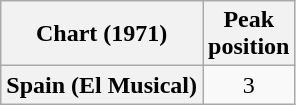<table class="wikitable sortable plainrowheaders">
<tr>
<th scope="col">Chart (1971)</th>
<th scope="col">Peak<br>position</th>
</tr>
<tr>
<th scope="row">Spain (El Musical)</th>
<td style="text-align:center;">3</td>
</tr>
</table>
